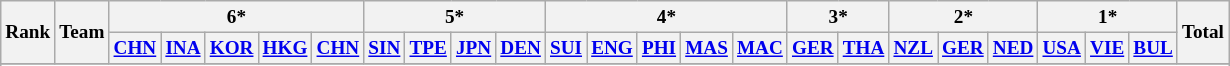<table class="wikitable" style="font-size:80%; text-align:center">
<tr>
<th rowspan="2">Rank</th>
<th rowspan="2">Team</th>
<th colspan="5">6*</th>
<th colspan="4">5*</th>
<th colspan="5">4*</th>
<th colspan="2">3*</th>
<th colspan="3">2*</th>
<th colspan="3">1*</th>
<th rowspan="2">Total</th>
</tr>
<tr>
<th><a href='#'>CHN</a></th>
<th><a href='#'>INA</a></th>
<th><a href='#'>KOR</a></th>
<th><a href='#'>HKG</a></th>
<th><a href='#'>CHN</a></th>
<th><a href='#'>SIN</a></th>
<th><a href='#'>TPE</a></th>
<th><a href='#'>JPN</a></th>
<th><a href='#'>DEN</a></th>
<th><a href='#'>SUI</a></th>
<th><a href='#'>ENG</a></th>
<th><a href='#'>PHI</a></th>
<th><a href='#'>MAS</a></th>
<th><a href='#'>MAC</a></th>
<th><a href='#'>GER</a></th>
<th><a href='#'>THA</a></th>
<th><a href='#'>NZL</a></th>
<th><a href='#'>GER</a></th>
<th><a href='#'>NED</a></th>
<th><a href='#'>USA</a></th>
<th><a href='#'>VIE</a></th>
<th><a href='#'>BUL</a></th>
</tr>
<tr>
</tr>
<tr>
</tr>
<tr>
</tr>
<tr>
</tr>
<tr>
</tr>
<tr>
</tr>
<tr>
</tr>
<tr>
</tr>
<tr>
</tr>
<tr>
</tr>
<tr>
</tr>
<tr>
</tr>
<tr>
</tr>
<tr>
</tr>
<tr>
</tr>
<tr>
</tr>
<tr>
</tr>
<tr>
</tr>
<tr>
</tr>
</table>
